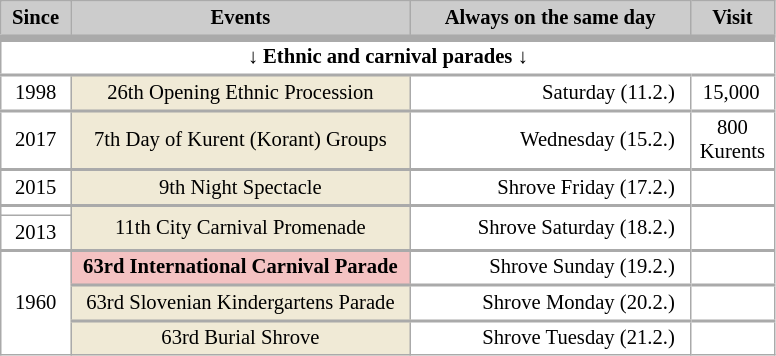<table class="wikitable plainrowheaders" cellpadding="3" cellspacing="0" border="1" style="background:#fff; font-size:86%; line-height:16px; border:grey solid 1px; border-collapse:collapse;">
<tr>
<th scope="col" style="background:#ccc; width:40px;">Since</th>
<th scope="col" style="background:#ccc; width:220px;">Events</th>
<th scope="col" style="background:#ccc; width:180px;">Always on the same day</th>
<th scope="col" style="background:#ccc; width:50px;">Visit</th>
</tr>
<tr>
<td align=center colspan=4 style="border-top-width:5px"><strong>↓ Ethnic and carnival parades ↓</strong></td>
</tr>
<tr>
<td align=center style="border-top-width:2px">1998</td>
<td align=center bgcolor=#F0EAD6 style="border-top-width:2px">26th Opening Ethnic Procession</td>
<td align=right style="border-top-width:2px">Saturday (11.2.)  </td>
<td align=right style="border-top-width:2px">15,000  </td>
</tr>
<tr>
<td align=center style="border-top-width:2px">2017</td>
<td align=center bgcolor=#F0EAD6 style="border-top-width:2px">7th Day of Kurent (Korant) Groups</td>
<td align=right style="border-top-width:2px">Wednesday (15.2.)  </td>
<td align=center style="border-top-width:2px">800<br>Kurents</td>
</tr>
<tr>
<td align=center style="border-top-width:2px">2015</td>
<td align=center bgcolor=#F0EAD6 style="border-top-width:2px">9th Night Spectacle</td>
<td align=right style="border-top-width:2px">Shrove Friday (17.2.)  </td>
<td align=right style="border-top-width:2px"> </td>
</tr>
<tr>
<td align=center style="border-top-width:2px"></td>
<td align=center bgcolor=#F0EAD6 rowspan=2 style="border-top-width:2px">11th City Carnival Promenade</td>
<td align=right rowspan=2 style="border-top-width:2px">Shrove Saturday (18.2.)  </td>
<td align=right rowspan=2 style="border-top-width:2px"> </td>
</tr>
<tr>
<td align=center>2013</td>
</tr>
<tr>
<td align=center rowspan=3 style="border-top-width:2px">1960</td>
<td align=center bgcolor=#F4C2C2 style="border-top-width:2px"><strong>63rd International Carnival Parade</strong></td>
<td align=right style="border-top-width:2px">Shrove Sunday (19.2.)  </td>
<td align=right style="border-top-width:2px"><strong> </strong>  </td>
</tr>
<tr>
<td align=center bgcolor=#F0EAD6 style="border-top-width:2px">63rd Slovenian Kindergartens Parade</td>
<td align=right style="border-top-width:2px">Shrove Monday (20.2.)  </td>
<td align=right style="border-top-width:2px"> </td>
</tr>
<tr>
<td align=center bgcolor=#F0EAD6 style="border-top-width:2px">63rd Burial Shrove</td>
<td align=right style="border-top-width:2px">Shrove Tuesday (21.2.)  </td>
<td align=right style="border-top-width:2px"> </td>
</tr>
</table>
